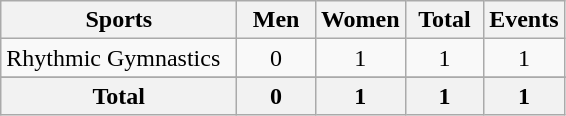<table class="wikitable sortable" style="text-align:center;">
<tr>
<th width=150>Sports</th>
<th width=45>Men</th>
<th width=45>Women</th>
<th width=45>Total</th>
<th width=45>Events</th>
</tr>
<tr>
<td align=left>Rhythmic Gymnastics</td>
<td>0</td>
<td>1</td>
<td>1</td>
<td>1</td>
</tr>
<tr>
</tr>
<tr class="sortbottom">
<th>Total</th>
<th>0</th>
<th>1</th>
<th>1</th>
<th>1</th>
</tr>
</table>
